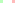<table>
<tr>
<td bgcolor="bbffbb"></td>
<td></td>
<td bgcolor="ffbbbb"></td>
</tr>
</table>
